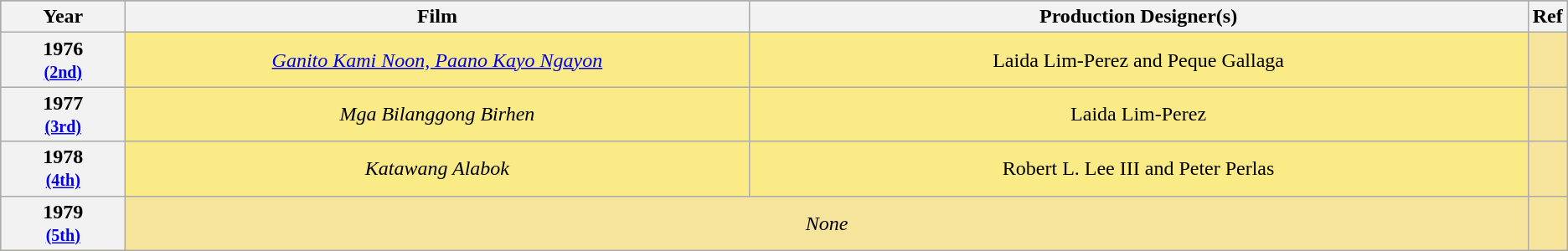<table class="wikitable" rowspan=2 style="text-align: center; background: #f6e39c">
<tr style="background:#bebebe;">
<th scope="col" style="width:8%;">Year</th>
<th scope="col" style="width:40%;">Film</th>
<th scope="col" style="width:50%;">Production Designer(s)</th>
<th scope="col" style="width:2%;">Ref</th>
</tr>
<tr>
<th scope="row" style="text-align:center">1976 <br><small><a href='#'>(2nd)</a> </small></th>
<td style="background:#FAEB86"><em><a href='#'>Ganito Kami Noon, Paano Kayo Ngayon</a></em></td>
<td style="background:#FAEB86">Laida Lim-Perez and Peque Gallaga</td>
<td></td>
</tr>
<tr>
<th scope="row" style="text-align:center">1977 <br><small><a href='#'>(3rd)</a> </small></th>
<td style="background:#FAEB86"><em>Mga Bilanggong Birhen</em></td>
<td style="background:#FAEB86">Laida Lim-Perez</td>
<td></td>
</tr>
<tr>
<th scope="row" style="text-align:center">1978 <br><small><a href='#'>(4th)</a> </small></th>
<td style="background:#FAEB86"><em>Katawang Alabok</em></td>
<td style="background:#FAEB86">Robert L. Lee III and Peter Perlas</td>
<td></td>
</tr>
<tr>
<th scope="row" style="text-align:center">1979 <br><small><a href='#'>(5th)</a> </small></th>
<td colspan=2><em>None</em></td>
<td></td>
</tr>
</table>
